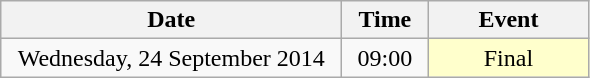<table class = "wikitable" style="text-align:center;">
<tr>
<th width=220>Date</th>
<th width=50>Time</th>
<th width=100>Event</th>
</tr>
<tr>
<td>Wednesday, 24 September 2014</td>
<td>09:00</td>
<td bgcolor=ffffcc>Final</td>
</tr>
</table>
